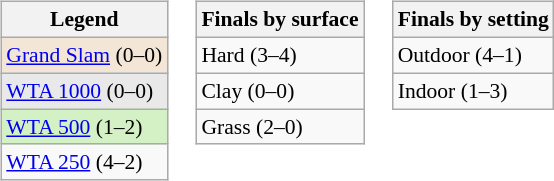<table>
<tr valign=top>
<td><br><table class="wikitable" style=font-size:90%>
<tr>
<th>Legend</th>
</tr>
<tr style="background:#f3e6d7;">
<td><a href='#'>Grand Slam</a> (0–0)</td>
</tr>
<tr style="background:#e9e9e9;">
<td><a href='#'>WTA 1000</a> (0–0)</td>
</tr>
<tr style="background:#d4f1c5;">
<td><a href='#'>WTA 500</a> (1–2)</td>
</tr>
<tr>
<td><a href='#'>WTA 250</a> (4–2)</td>
</tr>
</table>
</td>
<td><br><table class="wikitable" style=font-size:90%>
<tr>
<th>Finals by surface</th>
</tr>
<tr>
<td>Hard (3–4)</td>
</tr>
<tr>
<td>Clay (0–0)</td>
</tr>
<tr>
<td>Grass (2–0)</td>
</tr>
</table>
</td>
<td><br><table class="wikitable" style=font-size:90%>
<tr>
<th>Finals by setting</th>
</tr>
<tr>
<td>Outdoor (4–1)</td>
</tr>
<tr>
<td>Indoor (1–3)</td>
</tr>
</table>
</td>
</tr>
</table>
